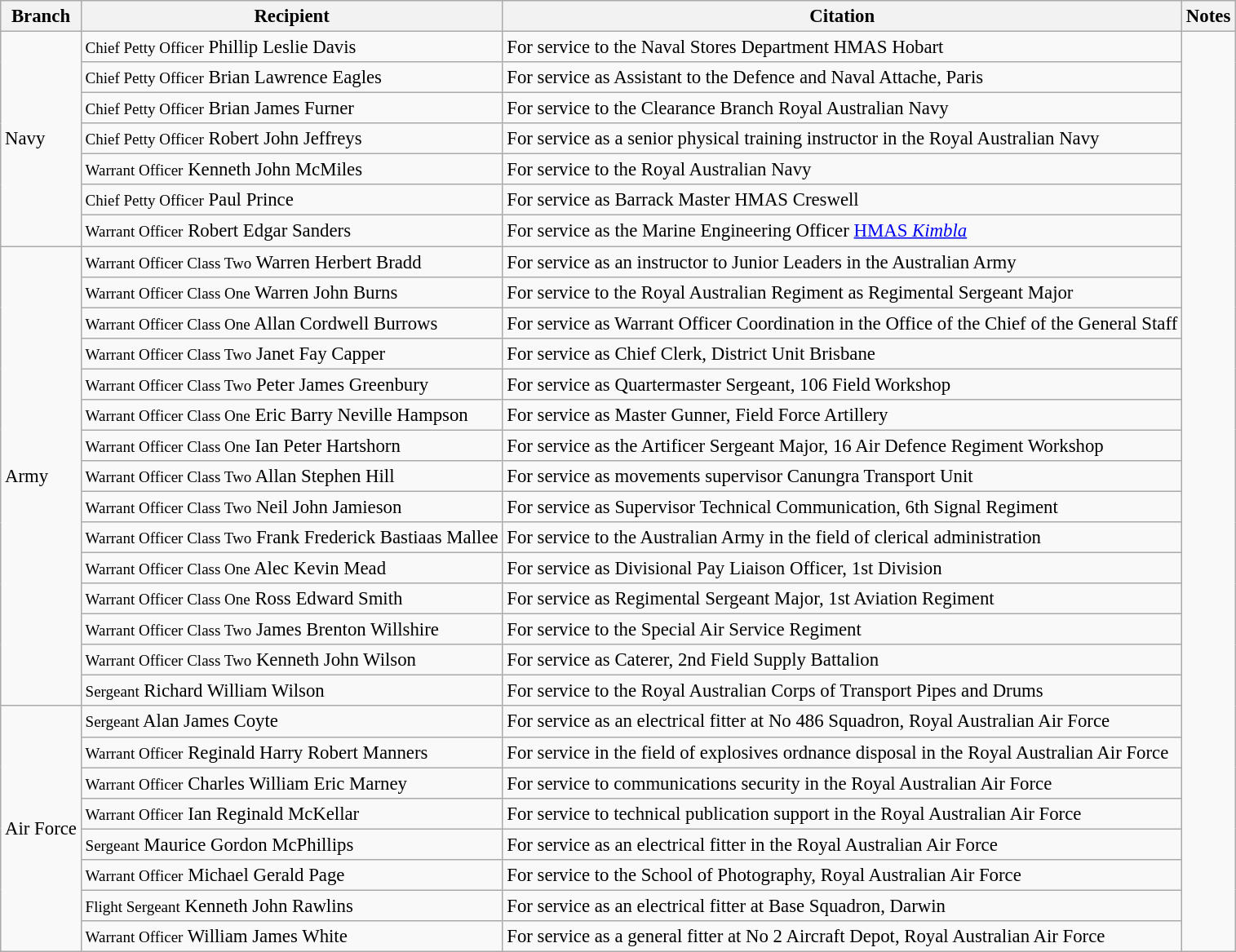<table class="wikitable" style="font-size:95%;">
<tr>
<th>Branch</th>
<th>Recipient</th>
<th>Citation</th>
<th>Notes</th>
</tr>
<tr>
<td rowspan="7">Navy</td>
<td><small>Chief Petty Officer</small> Phillip Leslie Davis</td>
<td>For service to the Naval Stores Department HMAS Hobart</td>
<td rowspan="30"></td>
</tr>
<tr>
<td><small>Chief Petty Officer</small> Brian Lawrence Eagles</td>
<td>For service as Assistant to the Defence and Naval Attache, Paris</td>
</tr>
<tr>
<td><small>Chief Petty Officer</small> Brian James Furner</td>
<td>For service to the Clearance Branch Royal Australian Navy</td>
</tr>
<tr>
<td><small>Chief Petty Officer</small> Robert John Jeffreys</td>
<td>For service as a senior physical training instructor in the Royal Australian Navy</td>
</tr>
<tr>
<td><small>Warrant Officer</small> Kenneth John McMiles</td>
<td>For service to the Royal Australian Navy</td>
</tr>
<tr>
<td><small>Chief Petty Officer</small> Paul Prince</td>
<td>For service as Barrack Master HMAS Creswell</td>
</tr>
<tr>
<td><small>Warrant Officer</small> Robert Edgar Sanders</td>
<td>For service as the Marine Engineering Officer <a href='#'>HMAS <em>Kimbla</em></a></td>
</tr>
<tr>
<td rowspan="15">Army</td>
<td><small>Warrant Officer Class Two</small> Warren Herbert Bradd</td>
<td>For service as an instructor to Junior Leaders in the Australian Army</td>
</tr>
<tr>
<td><small>Warrant Officer Class One</small> Warren John Burns</td>
<td>For service to the Royal Australian Regiment as Regimental Sergeant Major</td>
</tr>
<tr>
<td><small>Warrant Officer Class One</small> Allan Cordwell Burrows</td>
<td>For service as Warrant Officer Coordination in the Office of the Chief of the General Staff</td>
</tr>
<tr>
<td><small>Warrant Officer Class Two</small> Janet Fay Capper</td>
<td>For service as Chief Clerk, District Unit Brisbane</td>
</tr>
<tr>
<td><small>Warrant Officer Class Two</small> Peter James Greenbury</td>
<td>For service as Quartermaster Sergeant, 106 Field Workshop</td>
</tr>
<tr>
<td><small>Warrant Officer Class One</small> Eric Barry Neville Hampson</td>
<td>For service as Master Gunner, Field Force Artillery</td>
</tr>
<tr>
<td><small>Warrant Officer Class One</small> Ian Peter Hartshorn</td>
<td>For service as the Artificer Sergeant Major, 16 Air Defence Regiment Workshop</td>
</tr>
<tr>
<td><small>Warrant Officer Class Two</small> Allan Stephen Hill</td>
<td>For service as movements supervisor Canungra Transport Unit</td>
</tr>
<tr>
<td><small>Warrant Officer Class Two</small> Neil John Jamieson</td>
<td>For service as Supervisor Technical Communication, 6th Signal Regiment</td>
</tr>
<tr>
<td><small>Warrant Officer Class Two</small> Frank Frederick Bastiaas Mallee</td>
<td>For service to the Australian Army in the field of clerical administration</td>
</tr>
<tr>
<td><small>Warrant Officer Class One</small> Alec Kevin Mead</td>
<td>For service as Divisional Pay Liaison Officer, 1st Division</td>
</tr>
<tr>
<td><small>Warrant Officer Class One</small> Ross Edward Smith</td>
<td>For service as Regimental Sergeant Major, 1st Aviation Regiment</td>
</tr>
<tr>
<td><small>Warrant Officer Class Two</small> James Brenton Willshire</td>
<td>For service to the Special Air Service Regiment</td>
</tr>
<tr>
<td><small>Warrant Officer Class Two</small> Kenneth John Wilson</td>
<td>For service as Caterer, 2nd Field Supply Battalion</td>
</tr>
<tr>
<td><small>Sergeant</small> Richard William Wilson</td>
<td>For service to the Royal Australian Corps of Transport Pipes and Drums</td>
</tr>
<tr>
<td rowspan="8">Air Force</td>
<td><small>Sergeant</small> Alan James Coyte</td>
<td>For service as an electrical fitter at No 486 Squadron, Royal Australian Air Force</td>
</tr>
<tr>
<td><small>Warrant Officer</small> Reginald Harry Robert Manners</td>
<td>For service in the field of explosives ordnance disposal in the Royal Australian Air Force</td>
</tr>
<tr>
<td><small>Warrant Officer</small> Charles William Eric Marney</td>
<td>For service to communications security in the Royal Australian Air Force</td>
</tr>
<tr>
<td><small>Warrant Officer</small> Ian Reginald McKellar</td>
<td>For service to technical publication support in the Royal Australian Air Force</td>
</tr>
<tr>
<td><small>Sergeant</small> Maurice Gordon McPhillips</td>
<td>For service as an electrical fitter in the Royal Australian Air Force</td>
</tr>
<tr>
<td><small>Warrant Officer</small> Michael Gerald Page</td>
<td>For service to the School of Photography, Royal Australian Air Force</td>
</tr>
<tr>
<td><small>Flight Sergeant</small> Kenneth John Rawlins</td>
<td>For service as an electrical fitter at Base Squadron, Darwin</td>
</tr>
<tr>
<td><small>Warrant Officer</small> William James White</td>
<td>For service as a general fitter at No 2 Aircraft Depot, Royal Australian Air Force</td>
</tr>
</table>
